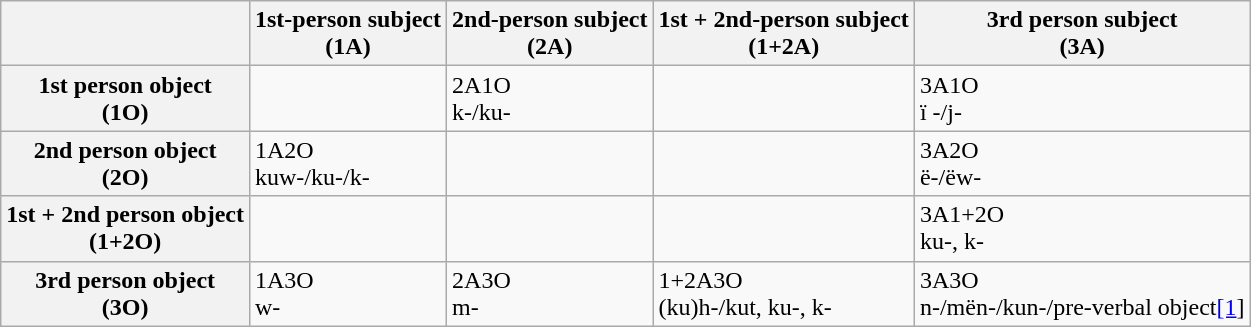<table class="wikitable">
<tr>
<th></th>
<th>1st-person subject<br>(1A)</th>
<th>2nd-person subject<br>(2A)</th>
<th>1st + 2nd-person subject<br>(1+2A)</th>
<th>3rd person subject<br>(3A)</th>
</tr>
<tr>
<th>1st person object<br>(1O)</th>
<td></td>
<td>2A1O<br>k-/ku-</td>
<td></td>
<td>3A1O<br>ï -/j-</td>
</tr>
<tr>
<th>2nd person object<br>(2O)</th>
<td>1A2O<br>kuw-/ku-/k-</td>
<td></td>
<td></td>
<td>3A2O<br>ë-/ëw-</td>
</tr>
<tr>
<th>1st + 2nd person object<br>(1+2O)</th>
<td></td>
<td></td>
<td></td>
<td>3A1+2O<br>ku-, k-</td>
</tr>
<tr>
<th>3rd person object<br>(3O)</th>
<td>1A3O<br>w-</td>
<td>2A3O<br>m-</td>
<td>1+2A3O<br>(ku)h-/kut, ku-, k-</td>
<td>3A3O<br>n-/mën-/kun-/pre-verbal object<a href='#'>[1</a>]</td>
</tr>
</table>
